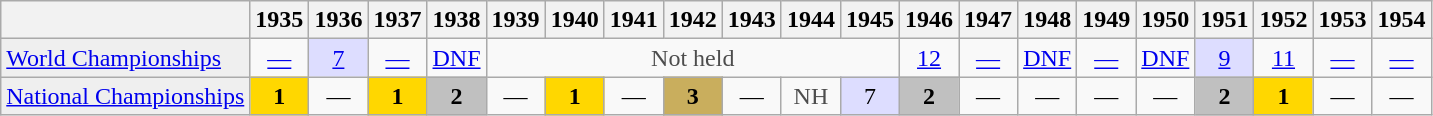<table class="wikitable plainrowheaders">
<tr>
<th scope="col"></th>
<th scope="col">1935</th>
<th scope="col">1936</th>
<th scope="col">1937</th>
<th scope="col">1938</th>
<th scope="col">1939</th>
<th scope="col">1940</th>
<th scope="col">1941</th>
<th scope="col">1942</th>
<th scope="col">1943</th>
<th scope="col">1944</th>
<th scope="col">1945</th>
<th scope="col">1946</th>
<th scope="col">1947</th>
<th scope="col">1948</th>
<th scope="col">1949</th>
<th scope="col">1950</th>
<th scope="col">1951</th>
<th scope="col">1952</th>
<th scope="col">1953</th>
<th scope="col">1954</th>
</tr>
<tr style="text-align:center;">
<td style="text-align:left; background:#efefef;"> <a href='#'>World Championships</a></td>
<td><a href='#'>—</a></td>
<td style="background:#ddddff;"><a href='#'>7</a></td>
<td><a href='#'>—</a></td>
<td><a href='#'>DNF</a></td>
<td style="color:#4d4d4d;" colspan=7>Not held</td>
<td><a href='#'>12</a></td>
<td><a href='#'>—</a></td>
<td><a href='#'>DNF</a></td>
<td><a href='#'>—</a></td>
<td><a href='#'>DNF</a></td>
<td style="background:#ddddff;"><a href='#'>9</a></td>
<td><a href='#'>11</a></td>
<td><a href='#'>—</a></td>
<td><a href='#'>—</a></td>
</tr>
<tr style="text-align:center;">
<td style="text-align:left; background:#efefef;"> <a href='#'>National Championships</a></td>
<td style="background:gold;"><strong>1</strong></td>
<td>—</td>
<td style="background:gold;"><strong>1</strong></td>
<td style="background:#C0C0C0;"><strong>2</strong></td>
<td>—</td>
<td style="background:gold;"><strong>1</strong></td>
<td>—</td>
<td style="background:#C9AE5D;"><strong>3</strong></td>
<td>—</td>
<td style="color:#4d4d4d;">NH</td>
<td style="background:#ddddff;">7</td>
<td style="background:#C0C0C0;"><strong>2</strong></td>
<td>—</td>
<td>—</td>
<td>—</td>
<td>—</td>
<td style="background:#C0C0C0;"><strong>2</strong></td>
<td style="background:gold;"><strong>1</strong></td>
<td>—</td>
<td>—</td>
</tr>
</table>
